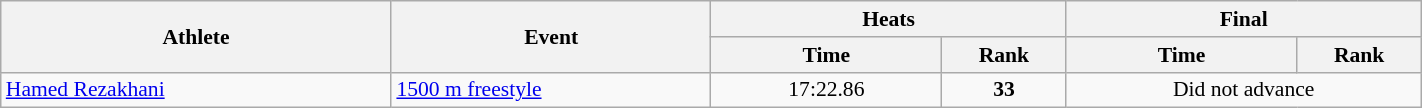<table class="wikitable" width="75%" style="text-align:center; font-size:90%">
<tr>
<th rowspan="2" width="22%">Athlete</th>
<th rowspan="2" width="18%">Event</th>
<th colspan="2" width="20%">Heats</th>
<th colspan="2" width="20%">Final</th>
</tr>
<tr>
<th width="13%">Time</th>
<th>Rank</th>
<th width="13%">Time</th>
<th>Rank</th>
</tr>
<tr>
<td align="left"><a href='#'>Hamed Rezakhani</a></td>
<td align="left"><a href='#'>1500 m freestyle</a></td>
<td>17:22.86</td>
<td><strong>33</strong></td>
<td colspan=2 align=center>Did not advance</td>
</tr>
</table>
